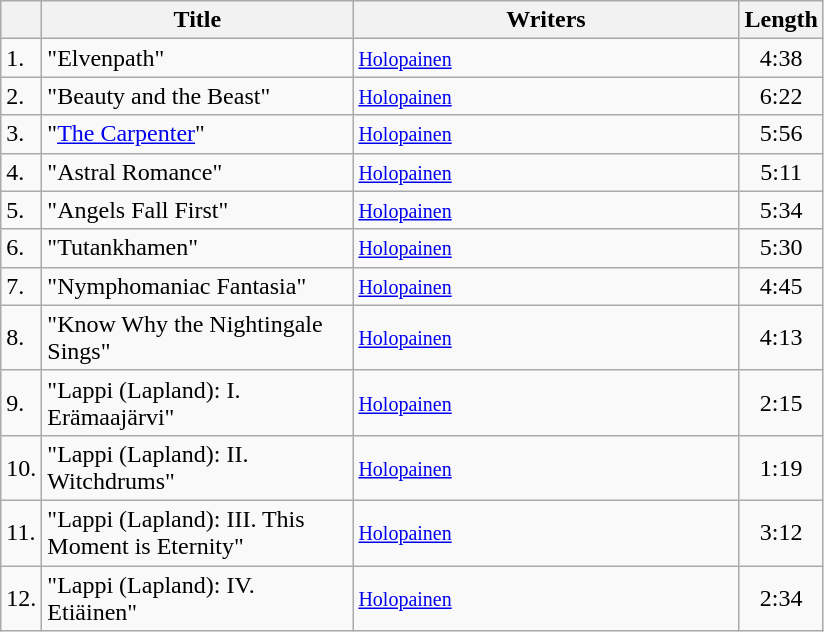<table class="wikitable">
<tr>
<th></th>
<th width="200">Title</th>
<th width="250">Writers</th>
<th>Length</th>
</tr>
<tr>
<td>1.</td>
<td>"Elvenpath"</td>
<td><small><a href='#'>Holopainen</a></small></td>
<td align="center">4:38</td>
</tr>
<tr>
<td>2.</td>
<td>"Beauty and the Beast"</td>
<td><small><a href='#'>Holopainen</a></small></td>
<td align="center">6:22</td>
</tr>
<tr>
<td>3.</td>
<td>"<a href='#'>The Carpenter</a>"</td>
<td><small><a href='#'>Holopainen</a></small></td>
<td align="center">5:56</td>
</tr>
<tr>
<td>4.</td>
<td>"Astral Romance"</td>
<td><small><a href='#'>Holopainen</a></small></td>
<td align="center">5:11</td>
</tr>
<tr>
<td>5.</td>
<td>"Angels Fall First"</td>
<td><small><a href='#'>Holopainen</a></small></td>
<td align="center">5:34</td>
</tr>
<tr>
<td>6.</td>
<td>"Tutankhamen"</td>
<td><small><a href='#'>Holopainen</a></small></td>
<td align="center">5:30</td>
</tr>
<tr>
<td>7.</td>
<td>"Nymphomaniac Fantasia"</td>
<td><small><a href='#'>Holopainen</a></small></td>
<td align="center">4:45</td>
</tr>
<tr>
<td>8.</td>
<td>"Know Why the Nightingale Sings"</td>
<td><small><a href='#'>Holopainen</a></small></td>
<td align="center">4:13</td>
</tr>
<tr>
<td>9.</td>
<td>"Lappi (Lapland): I. Erämaajärvi"</td>
<td><small><a href='#'>Holopainen</a></small></td>
<td align="center">2:15</td>
</tr>
<tr>
<td>10.</td>
<td>"Lappi (Lapland): II. Witchdrums"</td>
<td><small><a href='#'>Holopainen</a></small></td>
<td align="center">1:19</td>
</tr>
<tr>
<td>11.</td>
<td>"Lappi (Lapland): III. This Moment is Eternity"</td>
<td><small><a href='#'>Holopainen</a></small></td>
<td align="center">3:12</td>
</tr>
<tr>
<td>12.</td>
<td>"Lappi (Lapland): IV. Etiäinen"</td>
<td><small><a href='#'>Holopainen</a></small></td>
<td align="center">2:34</td>
</tr>
</table>
